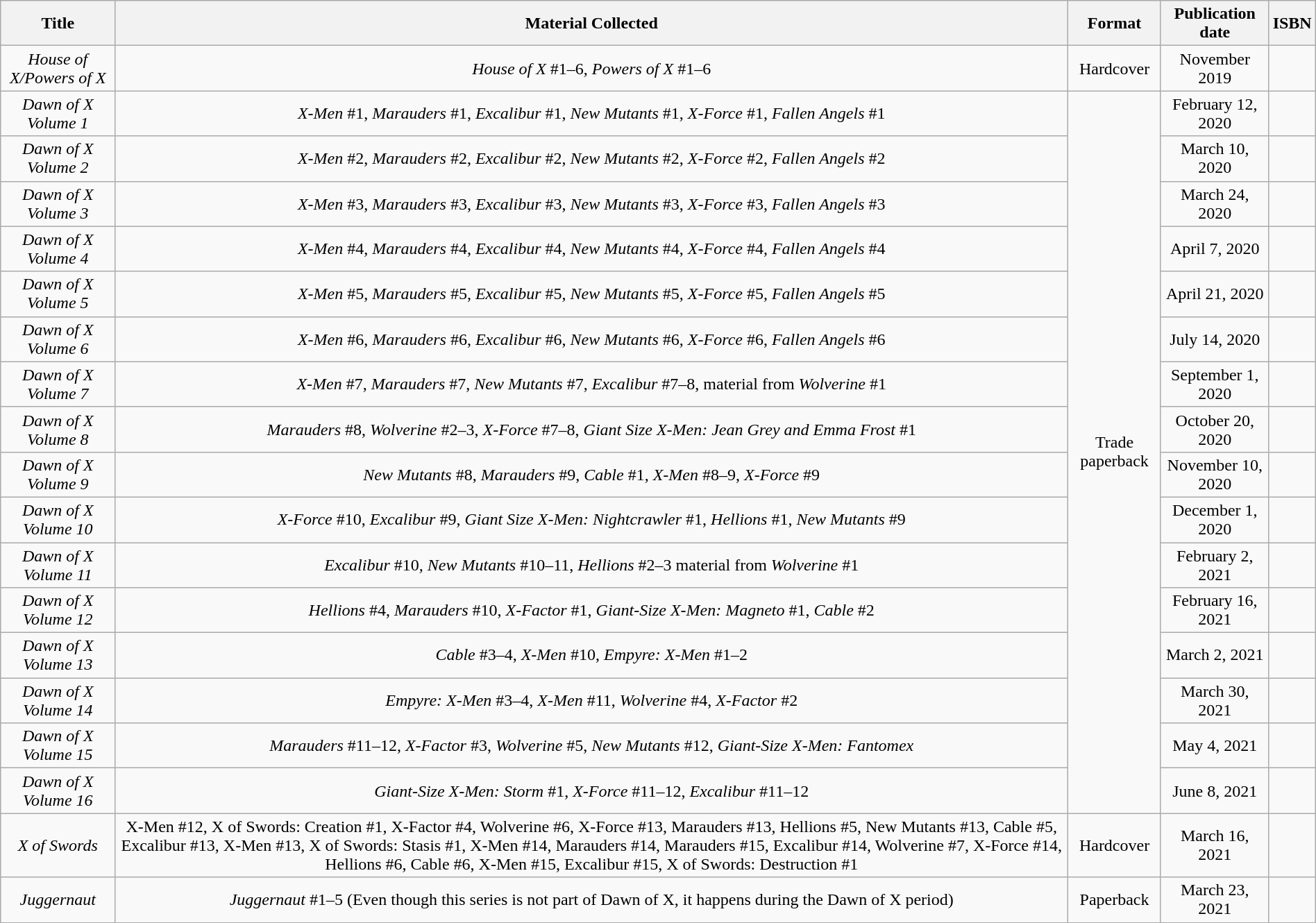<table class="wikitable" style="text-align:center; width:100%">
<tr>
<th scope="col">Title</th>
<th scope="col">Material Collected</th>
<th scope="col">Format</th>
<th scope="col">Publication date</th>
<th scope="col">ISBN</th>
</tr>
<tr>
<td><em>House of X/Powers of X</em></td>
<td><em>House of X</em> #1–6, <em>Powers of X</em> #1–6</td>
<td>Hardcover</td>
<td>November 2019</td>
<td></td>
</tr>
<tr>
<td><em>Dawn of X Volume 1</em></td>
<td><em>X-Men</em> #1, <em>Marauders</em> #1, <em>Excalibur</em> #1, <em>New Mutants</em> #1, <em>X-Force</em> #1, <em>Fallen Angels</em> #1</td>
<td rowspan="16">Trade paperback</td>
<td>February 12, 2020</td>
<td></td>
</tr>
<tr>
<td><em>Dawn of X Volume 2</em></td>
<td><em>X-Men</em> #2, <em>Marauders</em> #2, <em>Excalibur</em> #2, <em>New Mutants</em> #2, <em>X-Force</em> #2, <em>Fallen Angels</em> #2</td>
<td>March 10, 2020</td>
<td></td>
</tr>
<tr>
<td><em>Dawn of X Volume 3</em></td>
<td><em>X-Men</em> #3, <em>Marauders</em> #3, <em>Excalibur</em> #3, <em>New Mutants</em> #3, <em>X-Force</em> #3, <em>Fallen Angels</em> #3</td>
<td>March 24, 2020</td>
<td></td>
</tr>
<tr>
<td><em>Dawn of X Volume 4</em></td>
<td><em>X-Men</em> #4, <em>Marauders</em> #4, <em>Excalibur</em> #4, <em>New Mutants</em> #4, <em>X-Force</em> #4, <em>Fallen Angels</em> #4</td>
<td>April 7, 2020</td>
<td></td>
</tr>
<tr>
<td><em>Dawn of X Volume 5</em></td>
<td><em>X-Men</em> #5, <em>Marauders</em> #5, <em>Excalibur</em> #5, <em>New Mutants</em> #5, <em>X-Force</em> #5, <em>Fallen Angels</em> #5</td>
<td>April 21, 2020</td>
<td></td>
</tr>
<tr>
<td><em>Dawn of X Volume 6</em></td>
<td><em>X-Men</em> #6, <em>Marauders</em> #6, <em>Excalibur</em> #6, <em>New Mutants</em> #6, <em>X-Force</em> #6, <em>Fallen Angels</em> #6</td>
<td>July 14, 2020</td>
<td></td>
</tr>
<tr>
<td><em>Dawn of X Volume 7</em></td>
<td><em>X-Men</em> #7, <em>Marauders</em> #7, <em>New Mutants</em> #7, <em>Excalibur</em> #7–8, material from <em>Wolverine</em> #1</td>
<td>September 1, 2020</td>
<td></td>
</tr>
<tr>
<td><em>Dawn of X Volume 8</em></td>
<td><em>Marauders</em> #8, <em>Wolverine</em> #2–3, <em>X-Force</em> #7–8, <em>Giant Size X-Men: Jean Grey and Emma Frost</em> #1</td>
<td>October 20, 2020</td>
<td></td>
</tr>
<tr>
<td><em>Dawn of X Volume 9</em></td>
<td><em>New Mutants</em> #8, <em>Marauders</em> #9, <em>Cable</em> #1, <em>X-Men</em> #8–9, <em>X-Force</em> #9</td>
<td>November 10, 2020</td>
<td></td>
</tr>
<tr>
<td><em>Dawn of X Volume 10</em></td>
<td><em>X-Force</em> #10, <em>Excalibur</em> #9, <em>Giant Size X-Men: Nightcrawler</em> #1, <em>Hellions</em> #1, <em>New Mutants</em> #9</td>
<td>December 1, 2020</td>
<td></td>
</tr>
<tr>
<td><em>Dawn of X Volume 11</em></td>
<td><em>Excalibur</em> #10<em>, New Mutants</em> #10–11, <em>Hellions</em> #2–3 material from <em>Wolverine</em> #1</td>
<td>February 2, 2021</td>
<td></td>
</tr>
<tr>
<td><em>Dawn of X Volume 12</em></td>
<td><em>Hellions</em> #4, <em>Marauders</em> #10, <em>X-Factor</em> #1, <em>Giant-Size X-Men: Magneto</em> #1, <em>Cable</em> #2</td>
<td>February 16, 2021</td>
<td></td>
</tr>
<tr>
<td><em>Dawn of X Volume 13</em></td>
<td><em>Cable</em> #3–4, <em>X-Men</em> #10, <em>Empyre: X-Men</em> #1–2</td>
<td>March 2, 2021</td>
<td></td>
</tr>
<tr>
<td><em>Dawn of X Volume 14</em></td>
<td><em>Empyre: X-Men</em> #3–4, <em>X-Men</em> #11, <em>Wolverine</em> #4, <em>X-Factor</em> #2</td>
<td>March 30, 2021</td>
<td></td>
</tr>
<tr>
<td><em>Dawn of X Volume 15</em></td>
<td><em>Marauders</em> #11–12, <em>X-Factor</em> #3, <em>Wolverine</em> #5, <em>New Mutants</em> #12, <em>Giant-Size X-Men: Fantomex</em></td>
<td>May 4, 2021</td>
<td></td>
</tr>
<tr>
<td><em>Dawn of X Volume 16</em></td>
<td><em>Giant-Size X-Men: Storm</em> #1, <em>X-Force</em> #11–12, <em>Excalibur</em> #11–12</td>
<td>June 8, 2021</td>
<td></td>
</tr>
<tr>
<td><em>X of Swords</em></td>
<td>X-Men #12, X of Swords: Creation #1, X-Factor #4, Wolverine #6, X-Force #13, Marauders #13, Hellions #5, New Mutants #13, Cable #5, Excalibur #13, X-Men #13, X of Swords: Stasis #1, X-Men #14, Marauders #14, Marauders #15, Excalibur #14, Wolverine #7, X-Force #14, Hellions #6, Cable #6, X-Men #15, Excalibur #15, X of Swords: Destruction #1</td>
<td>Hardcover</td>
<td>March 16, 2021</td>
<td></td>
</tr>
<tr>
<td><em>Juggernaut</em></td>
<td><em>Juggernaut</em> #1–5 (Even though this series is not part of Dawn of X, it happens during the Dawn of X period)</td>
<td>Paperback</td>
<td>March 23, 2021</td>
<td></td>
</tr>
<tr>
</tr>
</table>
